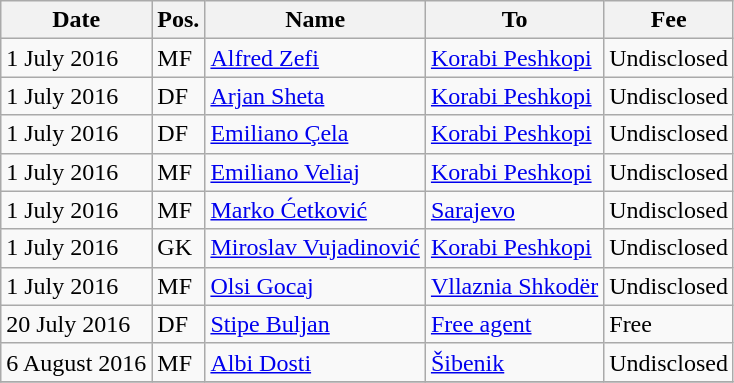<table class="wikitable">
<tr>
<th>Date</th>
<th>Pos.</th>
<th>Name</th>
<th>To</th>
<th>Fee</th>
</tr>
<tr>
<td>1 July 2016</td>
<td>MF</td>
<td> <a href='#'>Alfred Zefi</a></td>
<td> <a href='#'>Korabi Peshkopi</a></td>
<td>Undisclosed </td>
</tr>
<tr>
<td>1 July 2016</td>
<td>DF</td>
<td> <a href='#'>Arjan Sheta</a></td>
<td> <a href='#'>Korabi Peshkopi</a></td>
<td>Undisclosed </td>
</tr>
<tr>
<td>1 July 2016</td>
<td>DF</td>
<td> <a href='#'>Emiliano Çela</a></td>
<td> <a href='#'>Korabi Peshkopi</a></td>
<td>Undisclosed </td>
</tr>
<tr>
<td>1 July 2016</td>
<td>MF</td>
<td> <a href='#'>Emiliano Veliaj</a></td>
<td> <a href='#'>Korabi Peshkopi</a></td>
<td>Undisclosed </td>
</tr>
<tr>
<td>1 July 2016</td>
<td>MF</td>
<td> <a href='#'>Marko Ćetković</a></td>
<td> <a href='#'>Sarajevo</a></td>
<td>Undisclosed </td>
</tr>
<tr>
<td>1 July 2016</td>
<td>GK</td>
<td> <a href='#'>Miroslav Vujadinović</a></td>
<td> <a href='#'>Korabi Peshkopi</a></td>
<td>Undisclosed </td>
</tr>
<tr>
<td>1 July 2016</td>
<td>MF</td>
<td> <a href='#'>Olsi Gocaj</a></td>
<td> <a href='#'>Vllaznia Shkodër</a></td>
<td>Undisclosed </td>
</tr>
<tr>
<td>20 July 2016</td>
<td>DF</td>
<td> <a href='#'>Stipe Buljan</a></td>
<td><a href='#'>Free agent</a></td>
<td>Free </td>
</tr>
<tr>
<td>6 August 2016</td>
<td>MF</td>
<td> <a href='#'>Albi Dosti</a></td>
<td> <a href='#'>Šibenik</a></td>
<td>Undisclosed </td>
</tr>
<tr>
</tr>
</table>
